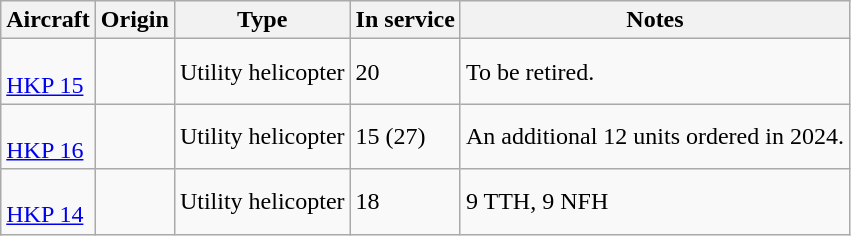<table class="wikitable">
<tr>
<th>Aircraft</th>
<th>Origin</th>
<th>Type</th>
<th>In service</th>
<th>Notes</th>
</tr>
<tr>
<td><br><a href='#'>HKP 15</a></td>
<td></td>
<td>Utility helicopter</td>
<td>20</td>
<td>To be retired.</td>
</tr>
<tr>
<td><br><a href='#'>HKP 16</a></td>
<td></td>
<td>Utility helicopter</td>
<td>15 (27)</td>
<td>An additional 12 units ordered in 2024.</td>
</tr>
<tr>
<td><br><a href='#'>HKP 14</a></td>
<td></td>
<td>Utility helicopter</td>
<td>18</td>
<td>9 TTH, 9 NFH</td>
</tr>
</table>
